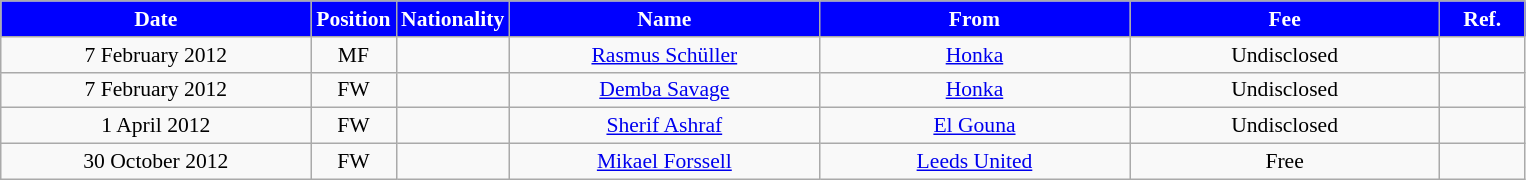<table class="wikitable"  style="text-align:center; font-size:90%; ">
<tr>
<th style="background:#00f; color:white; width:200px;">Date</th>
<th style="background:#00f; color:white; width:50px;">Position</th>
<th style="background:#00f; color:white; width:50px;">Nationality</th>
<th style="background:#00f; color:white; width:200px;">Name</th>
<th style="background:#00f; color:white; width:200px;">From</th>
<th style="background:#00f; color:white; width:200px;">Fee</th>
<th style="background:#00f; color:white; width:50px;">Ref.</th>
</tr>
<tr>
<td>7 February 2012</td>
<td>MF</td>
<td></td>
<td><a href='#'>Rasmus Schüller</a></td>
<td><a href='#'>Honka</a></td>
<td>Undisclosed</td>
<td></td>
</tr>
<tr>
<td>7 February 2012</td>
<td>FW</td>
<td></td>
<td><a href='#'>Demba Savage</a></td>
<td><a href='#'>Honka</a></td>
<td>Undisclosed</td>
<td></td>
</tr>
<tr>
<td>1 April 2012</td>
<td>FW</td>
<td></td>
<td><a href='#'>Sherif Ashraf</a></td>
<td><a href='#'>El Gouna</a></td>
<td>Undisclosed</td>
<td></td>
</tr>
<tr>
<td>30 October 2012</td>
<td>FW</td>
<td></td>
<td><a href='#'>Mikael Forssell</a></td>
<td><a href='#'>Leeds United</a></td>
<td>Free</td>
<td></td>
</tr>
</table>
